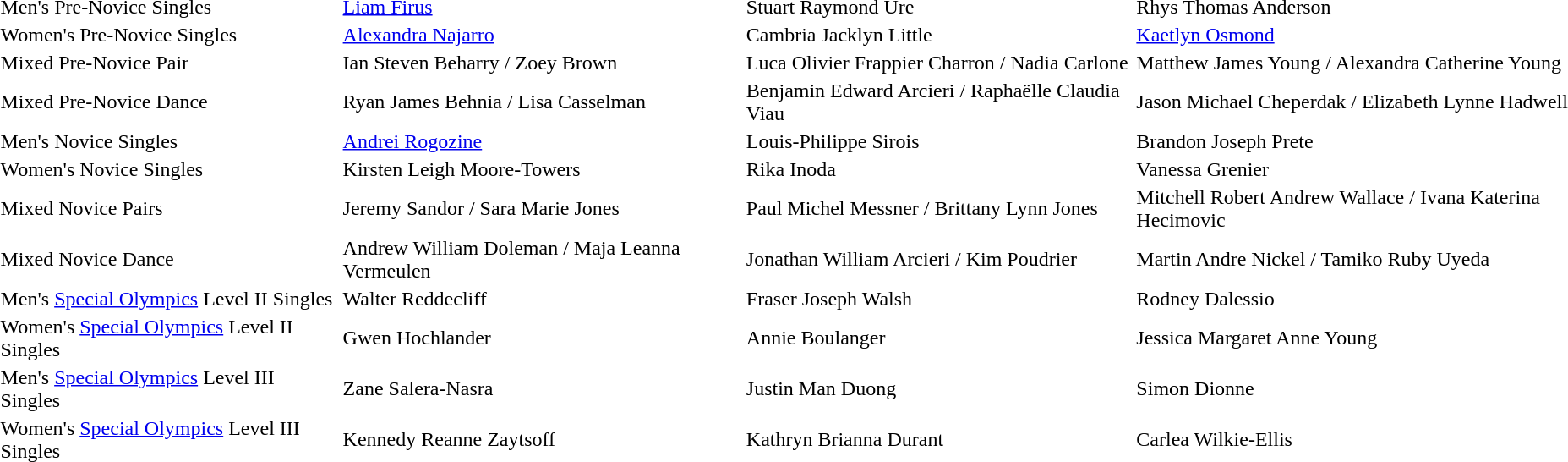<table>
<tr>
<td>Men's Pre-Novice Singles</td>
<td> <a href='#'>Liam Firus</a></td>
<td> Stuart Raymond Ure</td>
<td> Rhys Thomas Anderson</td>
</tr>
<tr>
<td>Women's Pre-Novice Singles</td>
<td> <a href='#'>Alexandra Najarro</a></td>
<td> Cambria Jacklyn Little</td>
<td> <a href='#'>Kaetlyn Osmond</a></td>
</tr>
<tr>
<td>Mixed Pre-Novice Pair</td>
<td> Ian Steven Beharry / Zoey Brown</td>
<td> Luca Olivier Frappier Charron / Nadia Carlone</td>
<td> Matthew James Young / Alexandra Catherine Young</td>
</tr>
<tr>
<td>Mixed Pre-Novice Dance</td>
<td> Ryan James Behnia / Lisa Casselman</td>
<td> Benjamin Edward Arcieri / Raphaëlle Claudia Viau</td>
<td> Jason Michael Cheperdak / Elizabeth Lynne Hadwell</td>
</tr>
<tr>
<td>Men's Novice Singles</td>
<td> <a href='#'>Andrei Rogozine</a></td>
<td> Louis-Philippe Sirois</td>
<td> Brandon Joseph Prete</td>
</tr>
<tr>
<td>Women's Novice Singles</td>
<td> Kirsten Leigh Moore-Towers</td>
<td> Rika Inoda</td>
<td> Vanessa Grenier</td>
</tr>
<tr>
<td>Mixed Novice Pairs</td>
<td> Jeremy Sandor / Sara Marie Jones</td>
<td> Paul Michel Messner / Brittany Lynn Jones</td>
<td> Mitchell Robert Andrew Wallace / Ivana Katerina Hecimovic</td>
</tr>
<tr>
<td>Mixed Novice Dance</td>
<td> Andrew William Doleman / Maja Leanna Vermeulen</td>
<td> Jonathan William Arcieri / Kim Poudrier</td>
<td> Martin Andre Nickel / Tamiko Ruby Uyeda</td>
</tr>
<tr>
<td>Men's <a href='#'>Special Olympics</a> Level II Singles</td>
<td> Walter Reddecliff</td>
<td> Fraser Joseph Walsh</td>
<td> Rodney Dalessio</td>
</tr>
<tr>
<td>Women's <a href='#'>Special Olympics</a> Level II Singles</td>
<td> Gwen Hochlander</td>
<td> Annie Boulanger</td>
<td> Jessica Margaret Anne Young</td>
</tr>
<tr>
<td>Men's <a href='#'>Special Olympics</a> Level III Singles</td>
<td> Zane Salera-Nasra</td>
<td> Justin Man Duong</td>
<td> Simon Dionne</td>
</tr>
<tr>
<td>Women's <a href='#'>Special Olympics</a> Level III Singles</td>
<td> Kennedy Reanne Zaytsoff</td>
<td> Kathryn Brianna Durant</td>
<td> Carlea Wilkie-Ellis</td>
</tr>
</table>
